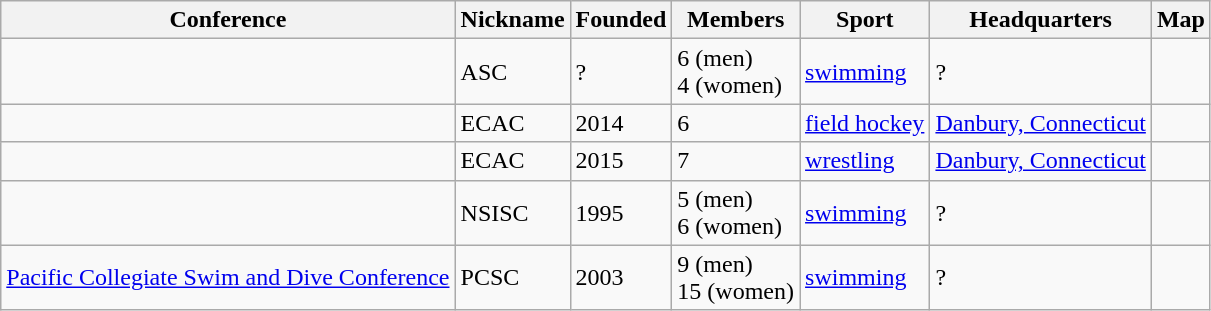<table class="wikitable sortable">
<tr>
<th>Conference</th>
<th>Nickname</th>
<th>Founded</th>
<th>Members</th>
<th>Sport</th>
<th>Headquarters</th>
<th>Map</th>
</tr>
<tr>
<td></td>
<td>ASC</td>
<td>?</td>
<td>6 (men)<br>4 (women)</td>
<td><a href='#'>swimming</a></td>
<td>?</td>
<td></td>
</tr>
<tr>
<td></td>
<td>ECAC</td>
<td>2014</td>
<td>6</td>
<td><a href='#'>field hockey</a></td>
<td><a href='#'>Danbury, Connecticut</a></td>
<td></td>
</tr>
<tr>
<td></td>
<td>ECAC</td>
<td>2015</td>
<td>7</td>
<td><a href='#'>wrestling</a></td>
<td><a href='#'>Danbury, Connecticut</a></td>
<td></td>
</tr>
<tr>
<td></td>
<td>NSISC</td>
<td>1995</td>
<td>5 (men)<br>6 (women)</td>
<td><a href='#'>swimming</a></td>
<td>?</td>
<td></td>
</tr>
<tr>
<td><a href='#'>Pacific Collegiate Swim and Dive Conference</a></td>
<td>PCSC</td>
<td>2003</td>
<td>9 (men)<br>15 (women)</td>
<td><a href='#'>swimming</a></td>
<td>?</td>
<td></td>
</tr>
</table>
